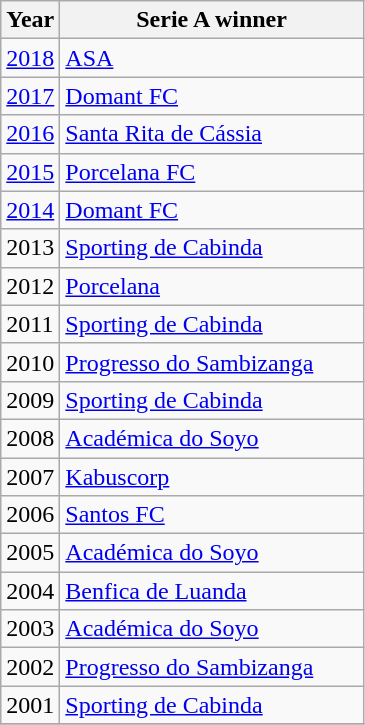<table class="wikitable">
<tr>
<th width=25>Year</th>
<th width=195>Serie A winner</th>
</tr>
<tr>
<td><a href='#'>2018</a></td>
<td><a href='#'>ASA</a></td>
</tr>
<tr>
<td><a href='#'>2017</a></td>
<td><a href='#'>Domant FC</a></td>
</tr>
<tr>
<td><a href='#'>2016</a></td>
<td><a href='#'>Santa Rita de Cássia</a></td>
</tr>
<tr>
<td><a href='#'>2015</a></td>
<td><a href='#'>Porcelana FC</a></td>
</tr>
<tr>
<td><a href='#'>2014</a></td>
<td><a href='#'>Domant FC</a></td>
</tr>
<tr>
<td>2013</td>
<td><a href='#'>Sporting de Cabinda</a></td>
</tr>
<tr>
<td>2012</td>
<td><a href='#'>Porcelana</a></td>
</tr>
<tr>
<td>2011</td>
<td><a href='#'>Sporting de Cabinda</a></td>
</tr>
<tr>
<td>2010</td>
<td><a href='#'>Progresso do Sambizanga</a></td>
</tr>
<tr>
<td>2009</td>
<td><a href='#'>Sporting de Cabinda</a></td>
</tr>
<tr>
<td>2008</td>
<td><a href='#'>Académica do Soyo</a></td>
</tr>
<tr>
<td>2007</td>
<td><a href='#'>Kabuscorp</a></td>
</tr>
<tr>
<td>2006</td>
<td><a href='#'>Santos FC</a></td>
</tr>
<tr>
<td>2005</td>
<td><a href='#'>Académica do Soyo</a></td>
</tr>
<tr>
<td>2004</td>
<td><a href='#'>Benfica de Luanda</a></td>
</tr>
<tr>
<td>2003</td>
<td><a href='#'>Académica do Soyo</a></td>
</tr>
<tr>
<td>2002</td>
<td><a href='#'>Progresso do Sambizanga</a></td>
</tr>
<tr>
<td>2001</td>
<td><a href='#'>Sporting de Cabinda</a></td>
</tr>
<tr>
</tr>
</table>
